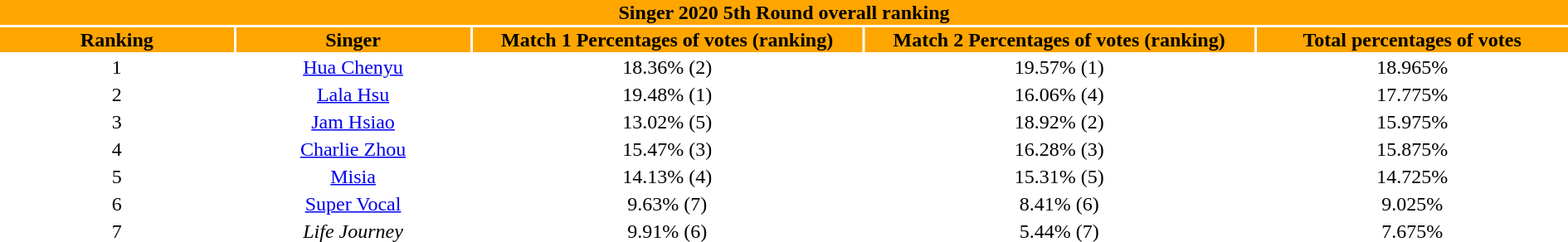<table width="100%" style="text-align:center">
<tr style="background:orange">
<td colspan="5"><div><strong>Singer 2020 5th Round overall ranking</strong></div></td>
</tr>
<tr style="background:orange">
<td style="width:15%"><strong>Ranking</strong></td>
<td style="width:15%"><strong>Singer</strong></td>
<td style="width:25%"><strong>Match 1 Percentages of votes (ranking)</strong></td>
<td style="width:25%"><strong>Match 2 Percentages of votes (ranking)</strong></td>
<td style="width:20%"><strong>Total percentages of votes</strong></td>
</tr>
<tr>
<td>1</td>
<td><a href='#'>Hua Chenyu</a></td>
<td>18.36% (2)</td>
<td>19.57% (1)</td>
<td>18.965%</td>
</tr>
<tr>
<td>2</td>
<td><a href='#'>Lala Hsu</a></td>
<td>19.48% (1)</td>
<td>16.06% (4)</td>
<td>17.775%</td>
</tr>
<tr>
<td>3</td>
<td><a href='#'>Jam Hsiao</a></td>
<td>13.02% (5)</td>
<td>18.92% (2)</td>
<td>15.975%</td>
</tr>
<tr>
<td>4</td>
<td><a href='#'>Charlie Zhou</a></td>
<td>15.47% (3)</td>
<td>16.28% (3)</td>
<td>15.875%</td>
</tr>
<tr>
<td>5</td>
<td><a href='#'>Misia</a></td>
<td>14.13% (4)</td>
<td>15.31% (5)</td>
<td>14.725%</td>
</tr>
<tr>
<td>6</td>
<td><a href='#'>Super Vocal</a></td>
<td>9.63% (7)</td>
<td>8.41% (6)</td>
<td>9.025%</td>
</tr>
<tr>
<td>7</td>
<td><em>Life Journey</em></td>
<td>9.91% (6)</td>
<td>5.44% (7)</td>
<td>7.675%</td>
</tr>
<tr>
</tr>
</table>
